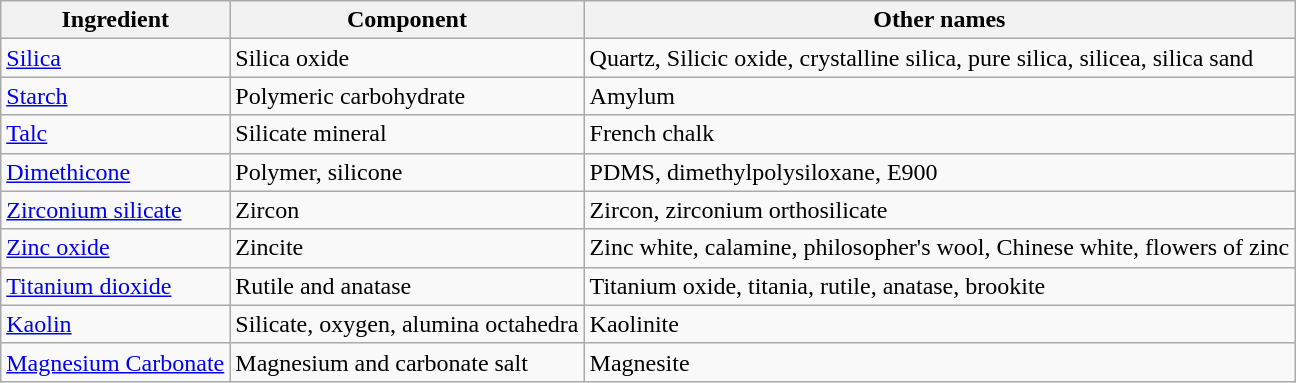<table class="wikitable">
<tr>
<th>Ingredient</th>
<th>Component</th>
<th>Other names</th>
</tr>
<tr>
<td><a href='#'>Silica</a></td>
<td>Silica oxide</td>
<td>Quartz, Silicic oxide, crystalline silica, pure silica, silicea, silica sand</td>
</tr>
<tr>
<td><a href='#'>Starch</a></td>
<td>Polymeric carbohydrate</td>
<td>Amylum</td>
</tr>
<tr>
<td><a href='#'>Talc</a></td>
<td>Silicate mineral</td>
<td>French chalk</td>
</tr>
<tr>
<td><a href='#'>Dimethicone</a></td>
<td>Polymer, silicone</td>
<td>PDMS, dimethylpolysiloxane, E900</td>
</tr>
<tr>
<td><a href='#'>Zirconium silicate</a></td>
<td>Zircon</td>
<td>Zircon, zirconium orthosilicate</td>
</tr>
<tr>
<td><a href='#'>Zinc oxide</a></td>
<td>Zincite</td>
<td>Zinc white, calamine, philosopher's wool, Chinese white, flowers of zinc</td>
</tr>
<tr>
<td><a href='#'>Titanium dioxide</a></td>
<td>Rutile and anatase</td>
<td>Titanium oxide, titania, rutile, anatase, brookite</td>
</tr>
<tr>
<td><a href='#'>Kaolin</a></td>
<td>Silicate, oxygen, alumina octahedra</td>
<td>Kaolinite</td>
</tr>
<tr>
<td><a href='#'>Magnesium Carbonate</a></td>
<td>Magnesium and carbonate salt</td>
<td>Magnesite</td>
</tr>
</table>
